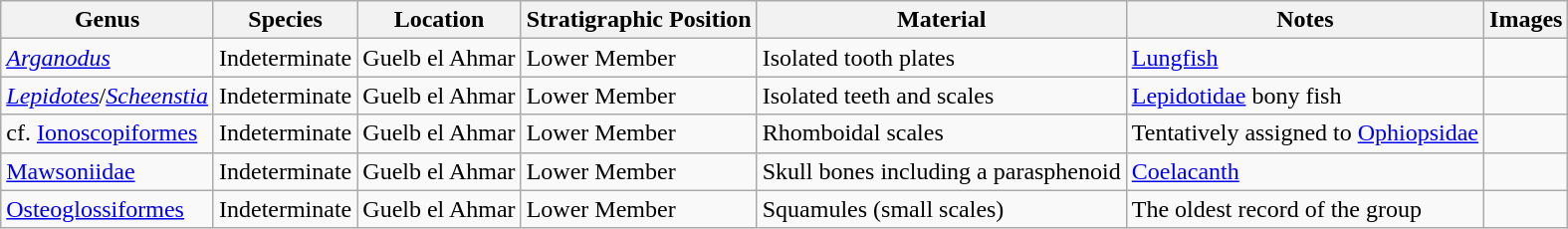<table class="wikitable" align="center">
<tr>
<th>Genus</th>
<th>Species</th>
<th>Location</th>
<th>Stratigraphic Position</th>
<th>Material</th>
<th>Notes</th>
<th>Images</th>
</tr>
<tr>
<td><em><a href='#'>Arganodus</a></em></td>
<td>Indeterminate</td>
<td>Guelb el Ahmar</td>
<td>Lower Member</td>
<td>Isolated tooth plates</td>
<td><a href='#'>Lungfish</a></td>
<td></td>
</tr>
<tr>
<td><em><a href='#'>Lepidotes</a></em>/<em><a href='#'>Scheenstia</a></em></td>
<td>Indeterminate</td>
<td>Guelb el Ahmar</td>
<td>Lower Member</td>
<td>Isolated teeth and scales</td>
<td><a href='#'>Lepidotidae</a> bony fish</td>
<td></td>
</tr>
<tr>
<td>cf. <a href='#'>Ionoscopiformes</a></td>
<td>Indeterminate</td>
<td>Guelb el Ahmar</td>
<td>Lower Member</td>
<td>Rhomboidal scales</td>
<td>Tentatively assigned to <a href='#'>Ophiopsidae</a></td>
<td></td>
</tr>
<tr>
<td><a href='#'>Mawsoniidae</a></td>
<td>Indeterminate</td>
<td>Guelb el Ahmar</td>
<td>Lower Member</td>
<td>Skull bones including a parasphenoid</td>
<td><a href='#'>Coelacanth</a></td>
<td></td>
</tr>
<tr>
<td><a href='#'>Osteoglossiformes</a></td>
<td>Indeterminate</td>
<td>Guelb el Ahmar</td>
<td>Lower Member</td>
<td>Squamules (small scales)</td>
<td>The oldest record of the group</td>
<td></td>
</tr>
</table>
